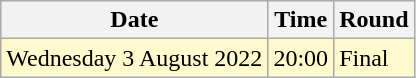<table class="wikitable">
<tr>
<th>Date</th>
<th>Time</th>
<th>Round</th>
</tr>
<tr>
<td style=background:lemonchiffon>Wednesday  3 August 2022</td>
<td style=background:lemonchiffon>20:00</td>
<td style=background:lemonchiffon>Final</td>
</tr>
</table>
